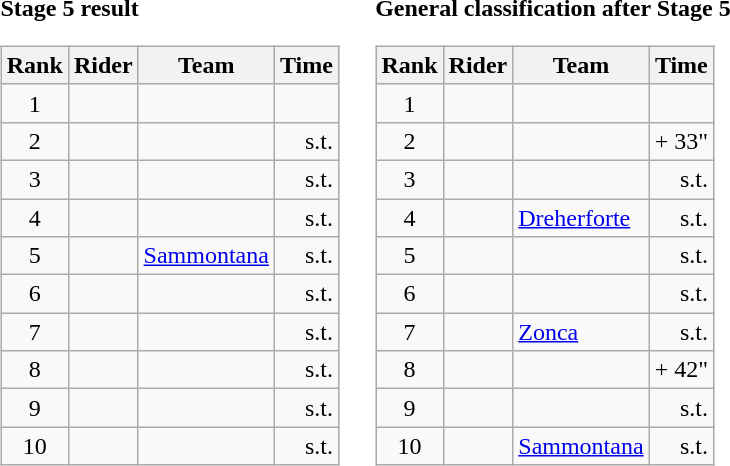<table>
<tr>
<td><strong>Stage 5 result</strong><br><table class="wikitable">
<tr>
<th scope="col">Rank</th>
<th scope="col">Rider</th>
<th scope="col">Team</th>
<th scope="col">Time</th>
</tr>
<tr>
<td style="text-align:center;">1</td>
<td></td>
<td></td>
<td style="text-align:right;"></td>
</tr>
<tr>
<td style="text-align:center;">2</td>
<td></td>
<td></td>
<td style="text-align:right;">s.t.</td>
</tr>
<tr>
<td style="text-align:center;">3</td>
<td></td>
<td></td>
<td style="text-align:right;">s.t.</td>
</tr>
<tr>
<td style="text-align:center;">4</td>
<td></td>
<td></td>
<td style="text-align:right;">s.t.</td>
</tr>
<tr>
<td style="text-align:center;">5</td>
<td></td>
<td><a href='#'>Sammontana</a></td>
<td style="text-align:right;">s.t.</td>
</tr>
<tr>
<td style="text-align:center;">6</td>
<td></td>
<td></td>
<td style="text-align:right;">s.t.</td>
</tr>
<tr>
<td style="text-align:center;">7</td>
<td></td>
<td></td>
<td style="text-align:right;">s.t.</td>
</tr>
<tr>
<td style="text-align:center;">8</td>
<td></td>
<td></td>
<td style="text-align:right;">s.t.</td>
</tr>
<tr>
<td style="text-align:center;">9</td>
<td></td>
<td></td>
<td style="text-align:right;">s.t.</td>
</tr>
<tr>
<td style="text-align:center;">10</td>
<td></td>
<td></td>
<td style="text-align:right;">s.t.</td>
</tr>
</table>
</td>
<td></td>
<td><strong>General classification after Stage 5</strong><br><table class="wikitable">
<tr>
<th scope="col">Rank</th>
<th scope="col">Rider</th>
<th scope="col">Team</th>
<th scope="col">Time</th>
</tr>
<tr>
<td style="text-align:center;">1</td>
<td></td>
<td></td>
<td style="text-align:right;"></td>
</tr>
<tr>
<td style="text-align:center;">2</td>
<td></td>
<td></td>
<td style="text-align:right;">+ 33"</td>
</tr>
<tr>
<td style="text-align:center;">3</td>
<td></td>
<td></td>
<td style="text-align:right;">s.t.</td>
</tr>
<tr>
<td style="text-align:center;">4</td>
<td></td>
<td><a href='#'>Dreherforte</a></td>
<td style="text-align:right;">s.t.</td>
</tr>
<tr>
<td style="text-align:center;">5</td>
<td></td>
<td></td>
<td style="text-align:right;">s.t.</td>
</tr>
<tr>
<td style="text-align:center;">6</td>
<td></td>
<td></td>
<td style="text-align:right;">s.t.</td>
</tr>
<tr>
<td style="text-align:center;">7</td>
<td></td>
<td><a href='#'>Zonca</a></td>
<td style="text-align:right;">s.t.</td>
</tr>
<tr>
<td style="text-align:center;">8</td>
<td></td>
<td></td>
<td style="text-align:right;">+ 42"</td>
</tr>
<tr>
<td style="text-align:center;">9</td>
<td></td>
<td></td>
<td style="text-align:right;">s.t.</td>
</tr>
<tr>
<td style="text-align:center;">10</td>
<td></td>
<td><a href='#'>Sammontana</a></td>
<td style="text-align:right;">s.t.</td>
</tr>
</table>
</td>
</tr>
</table>
